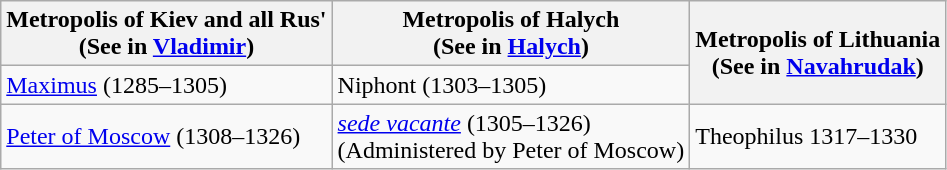<table class="wikitable">
<tr>
<th colspan=1>Metropolis of Kiev and all Rus'<br>(See in <a href='#'>Vladimir</a>)</th>
<th colspan=1>Metropolis of Halych<br>(See in <a href='#'>Halych</a>)</th>
<th rowspan=2 colspan=1>Metropolis of Lithuania<br>(See in <a href='#'>Navahrudak</a>)</th>
</tr>
<tr>
<td><a href='#'>Maximus</a> (1285–1305)</td>
<td>Niphont (1303–1305)</td>
</tr>
<tr>
<td colspan=1><a href='#'>Peter of Moscow</a> (1308–1326)</td>
<td><em><a href='#'>sede vacante</a></em> (1305–1326)<br>(Administered by Peter of Moscow)</td>
<td>Theophilus 1317–1330</td>
</tr>
</table>
